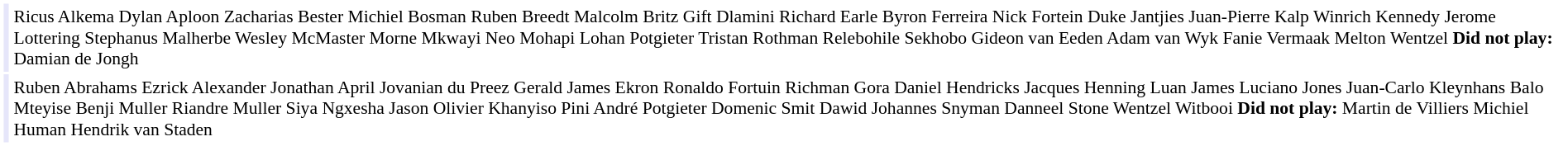<table cellpadding="2" style="border: 1px solid white; font-size:90%;">
<tr>
<td colspan="2" align="right" bgcolor="lavender"></td>
<td align="left">Ricus Alkema Dylan Aploon Zacharias Bester Michiel Bosman Ruben Breedt Malcolm Britz Gift Dlamini Richard Earle Byron Ferreira Nick Fortein Duke Jantjies Juan-Pierre Kalp Winrich Kennedy Jerome Lottering Stephanus Malherbe Wesley McMaster Morne Mkwayi Neo Mohapi Lohan Potgieter Tristan Rothman Relebohile Sekhobo Gideon van Eeden Adam van Wyk Fanie Vermaak Melton Wentzel <strong>Did not play:</strong> Damian de Jongh</td>
</tr>
<tr>
<td colspan="2" align="right" bgcolor="lavender"></td>
<td align="left">Ruben Abrahams Ezrick Alexander Jonathan April Jovanian du Preez Gerald James Ekron Ronaldo Fortuin Richman Gora Daniel Hendricks Jacques Henning Luan James Luciano Jones Juan-Carlo Kleynhans Balo Mteyise Benji Muller Riandre Muller Siya Ngxesha Jason Olivier Khanyiso Pini André Potgieter Domenic Smit Dawid Johannes Snyman Danneel Stone Wentzel Witbooi <strong>Did not play:</strong> Martin de Villiers Michiel Human Hendrik van Staden</td>
</tr>
</table>
